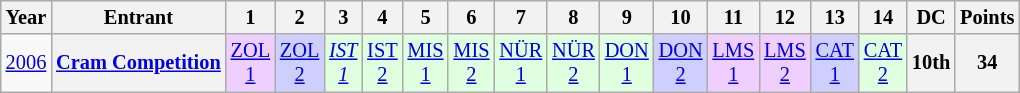<table class="wikitable" style="text-align:center; font-size:85%">
<tr>
<th>Year</th>
<th>Entrant</th>
<th>1</th>
<th>2</th>
<th>3</th>
<th>4</th>
<th>5</th>
<th>6</th>
<th>7</th>
<th>8</th>
<th>9</th>
<th>10</th>
<th>11</th>
<th>12</th>
<th>13</th>
<th>14</th>
<th>DC</th>
<th>Points</th>
</tr>
<tr>
<td><a href='#'>2006</a></td>
<th nowrap><a href='#'>Cram Competition</a></th>
<td style="background:#efcfff;"><a href='#'>ZOL<br>1</a><br></td>
<td style="background:#cfcfff;"><a href='#'>ZOL<br>2</a><br></td>
<td style="background:#dfffdf;"><em><a href='#'>IST<br>1</a></em><br></td>
<td style="background:#dfffdf;"><a href='#'>IST<br>2</a><br></td>
<td style="background:#dfffdf;"><a href='#'>MIS<br>1</a><br></td>
<td style="background:#dfffdf;"><a href='#'>MIS<br>2</a><br></td>
<td style="background:#dfffdf;"><a href='#'>NÜR<br>1</a><br></td>
<td style="background:#dfffdf;"><a href='#'>NÜR<br>2</a><br></td>
<td style="background:#dfffdf;"><a href='#'>DON<br>1</a><br></td>
<td style="background:#cfcfff;"><a href='#'>DON<br>2</a><br></td>
<td style="background:#efcfff;"><a href='#'>LMS<br>1</a><br></td>
<td style="background:#efcfff;"><a href='#'>LMS<br>2</a><br></td>
<td style="background:#cfcfff;"><a href='#'>CAT<br>1</a><br></td>
<td style="background:#dfffdf;"><a href='#'>CAT<br>2</a><br></td>
<th>10th</th>
<th>34</th>
</tr>
</table>
